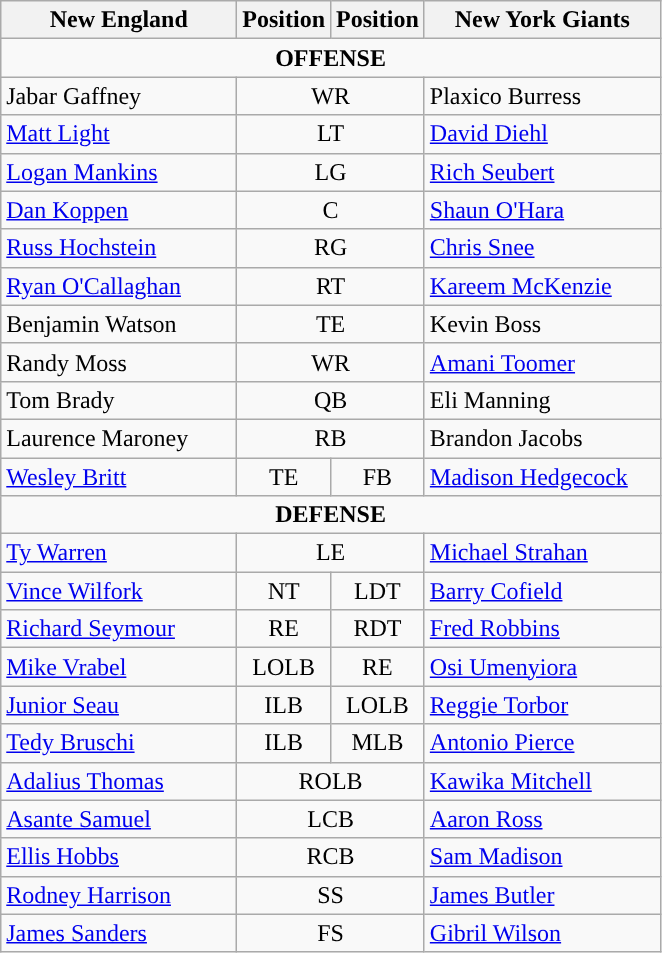<table class="wikitable">
<tr>
<th width="150px">New England</th>
<th>Position</th>
<th>Position</th>
<th width="150px">New York Giants</th>
</tr>
<tr>
<td colspan="4" align="center"><strong>OFFENSE</strong></td>
</tr>
<tr>
<td>Jabar Gaffney</td>
<td colspan="2" align="center">WR</td>
<td>Plaxico Burress</td>
</tr>
<tr>
<td><a href='#'>Matt Light</a></td>
<td colspan="2" align="center">LT</td>
<td><a href='#'>David Diehl</a></td>
</tr>
<tr>
<td><a href='#'>Logan Mankins</a></td>
<td colspan="2" align="center">LG</td>
<td><a href='#'>Rich Seubert</a></td>
</tr>
<tr>
<td><a href='#'>Dan Koppen</a></td>
<td colspan="2" align="center">C</td>
<td><a href='#'>Shaun O'Hara</a></td>
</tr>
<tr>
<td><a href='#'>Russ Hochstein</a></td>
<td colspan="2" align="center">RG</td>
<td><a href='#'>Chris Snee</a></td>
</tr>
<tr>
<td><a href='#'>Ryan O'Callaghan</a></td>
<td colspan="2" align="center">RT</td>
<td><a href='#'>Kareem McKenzie</a></td>
</tr>
<tr>
<td>Benjamin Watson</td>
<td colspan="2" align="center">TE</td>
<td>Kevin Boss</td>
</tr>
<tr>
<td>Randy Moss</td>
<td colspan="2" align="center">WR</td>
<td><a href='#'>Amani Toomer</a></td>
</tr>
<tr>
<td>Tom Brady</td>
<td colspan="2" align="center">QB</td>
<td>Eli Manning</td>
</tr>
<tr>
<td>Laurence Maroney</td>
<td colspan="2" align="center">RB</td>
<td>Brandon Jacobs</td>
</tr>
<tr>
<td><a href='#'>Wesley Britt</a></td>
<td align="center">TE</td>
<td align="center">FB</td>
<td><a href='#'>Madison Hedgecock</a></td>
</tr>
<tr>
<td colspan="4" align="center"><strong>DEFENSE</strong></td>
</tr>
<tr>
<td><a href='#'>Ty Warren</a></td>
<td colspan="2" align="center">LE</td>
<td><a href='#'>Michael Strahan</a></td>
</tr>
<tr>
<td><a href='#'>Vince Wilfork</a></td>
<td align="center">NT</td>
<td align="center">LDT</td>
<td><a href='#'>Barry Cofield</a></td>
</tr>
<tr>
<td><a href='#'>Richard Seymour</a></td>
<td align="center">RE</td>
<td align="center">RDT</td>
<td><a href='#'>Fred Robbins</a></td>
</tr>
<tr>
<td><a href='#'>Mike Vrabel</a></td>
<td align="center">LOLB</td>
<td align="center">RE</td>
<td><a href='#'>Osi Umenyiora</a></td>
</tr>
<tr>
<td><a href='#'>Junior Seau</a></td>
<td align="center">ILB</td>
<td align="center">LOLB</td>
<td><a href='#'>Reggie Torbor</a></td>
</tr>
<tr>
<td><a href='#'>Tedy Bruschi</a></td>
<td align="center">ILB</td>
<td align="center">MLB</td>
<td><a href='#'>Antonio Pierce</a></td>
</tr>
<tr>
<td><a href='#'>Adalius Thomas</a></td>
<td colspan="2" align="center">ROLB</td>
<td><a href='#'>Kawika Mitchell</a></td>
</tr>
<tr>
<td><a href='#'>Asante Samuel</a></td>
<td colspan="2" align="center">LCB</td>
<td><a href='#'>Aaron Ross</a></td>
</tr>
<tr>
<td><a href='#'>Ellis Hobbs</a></td>
<td colspan="2" align="center">RCB</td>
<td><a href='#'>Sam Madison</a></td>
</tr>
<tr>
<td><a href='#'>Rodney Harrison</a></td>
<td colspan="2" align="center">SS</td>
<td><a href='#'>James Butler</a></td>
</tr>
<tr>
<td><a href='#'>James Sanders</a></td>
<td colspan="2" align="center">FS</td>
<td><a href='#'>Gibril Wilson</a></td>
</tr>
</table>
